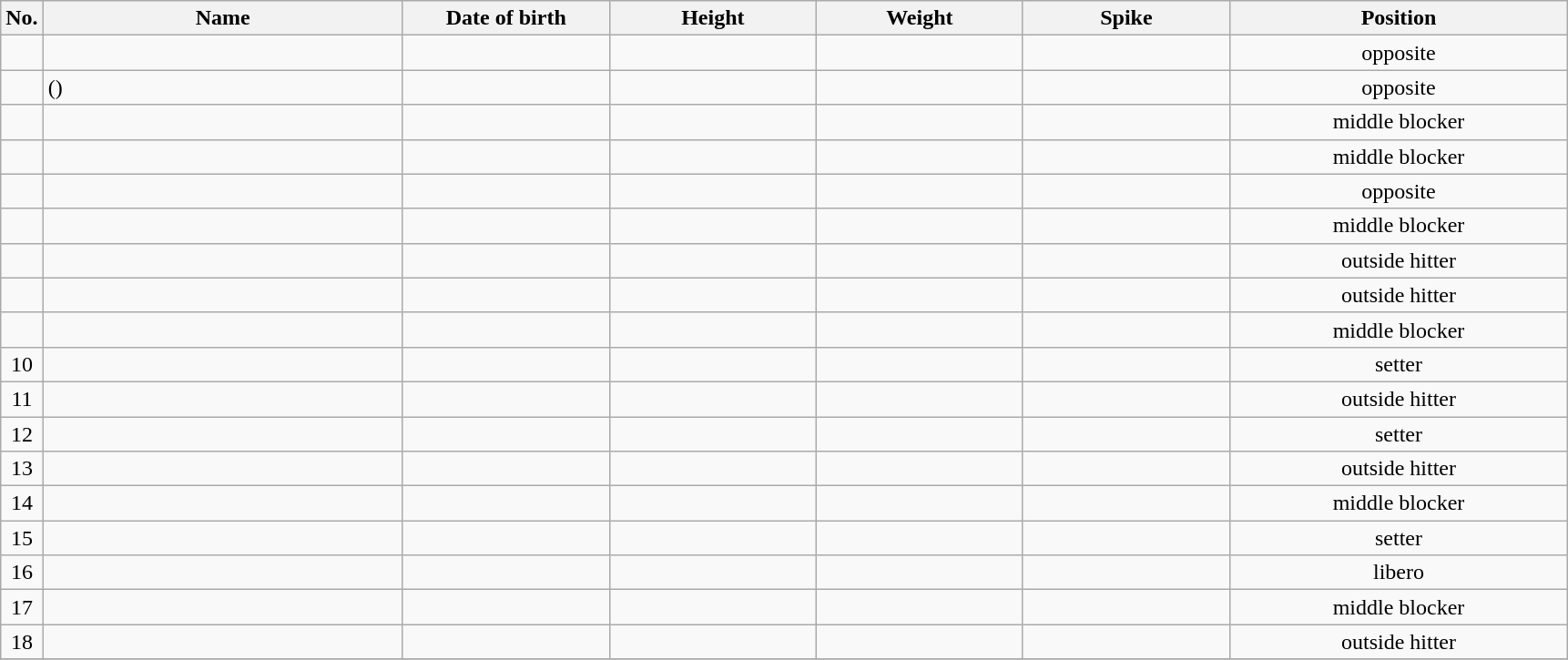<table class="wikitable sortable" style="font-size:100%; text-align:center;">
<tr>
<th>No.</th>
<th style="width:16em">Name</th>
<th style="width:9em">Date of birth</th>
<th style="width:9em">Height</th>
<th style="width:9em">Weight</th>
<th style="width:9em">Spike</th>
<th style="width:15em">Position</th>
</tr>
<tr>
<td></td>
<td align=left> </td>
<td align=right></td>
<td></td>
<td></td>
<td></td>
<td>opposite</td>
</tr>
<tr>
<td></td>
<td align=left>  ()</td>
<td align=right></td>
<td></td>
<td></td>
<td></td>
<td>opposite</td>
</tr>
<tr>
<td></td>
<td align=left> </td>
<td align=right></td>
<td></td>
<td></td>
<td></td>
<td>middle blocker</td>
</tr>
<tr>
<td></td>
<td align=left> </td>
<td align=right></td>
<td></td>
<td></td>
<td></td>
<td>middle blocker</td>
</tr>
<tr>
<td></td>
<td align=left> </td>
<td align=right></td>
<td></td>
<td></td>
<td></td>
<td>opposite</td>
</tr>
<tr>
<td></td>
<td align=left> </td>
<td align=right></td>
<td></td>
<td></td>
<td></td>
<td>middle blocker</td>
</tr>
<tr>
<td></td>
<td align=left> </td>
<td align=right></td>
<td></td>
<td></td>
<td></td>
<td>outside hitter</td>
</tr>
<tr>
<td></td>
<td align=left> </td>
<td align=right></td>
<td></td>
<td></td>
<td></td>
<td>outside hitter</td>
</tr>
<tr>
<td></td>
<td align=left> </td>
<td align=right></td>
<td></td>
<td></td>
<td></td>
<td>middle blocker</td>
</tr>
<tr>
<td>10</td>
<td align=left> </td>
<td align=right></td>
<td></td>
<td></td>
<td></td>
<td>setter</td>
</tr>
<tr>
<td>11</td>
<td align=left> </td>
<td align=right></td>
<td></td>
<td></td>
<td></td>
<td>outside hitter</td>
</tr>
<tr>
<td>12</td>
<td align=left> </td>
<td align=right></td>
<td></td>
<td></td>
<td></td>
<td>setter</td>
</tr>
<tr>
<td>13</td>
<td align=left> </td>
<td align=right></td>
<td></td>
<td></td>
<td></td>
<td>outside hitter</td>
</tr>
<tr>
<td>14</td>
<td align=left> </td>
<td align=right></td>
<td></td>
<td></td>
<td></td>
<td>middle blocker</td>
</tr>
<tr>
<td>15</td>
<td align=left> </td>
<td align=right></td>
<td></td>
<td></td>
<td></td>
<td>setter</td>
</tr>
<tr>
<td>16</td>
<td align=left> </td>
<td align=right></td>
<td></td>
<td></td>
<td></td>
<td>libero</td>
</tr>
<tr>
<td>17</td>
<td align=left> </td>
<td align=right></td>
<td></td>
<td></td>
<td></td>
<td>middle blocker</td>
</tr>
<tr>
<td>18</td>
<td align=left> </td>
<td align=right></td>
<td></td>
<td></td>
<td></td>
<td>outside hitter</td>
</tr>
<tr>
</tr>
</table>
